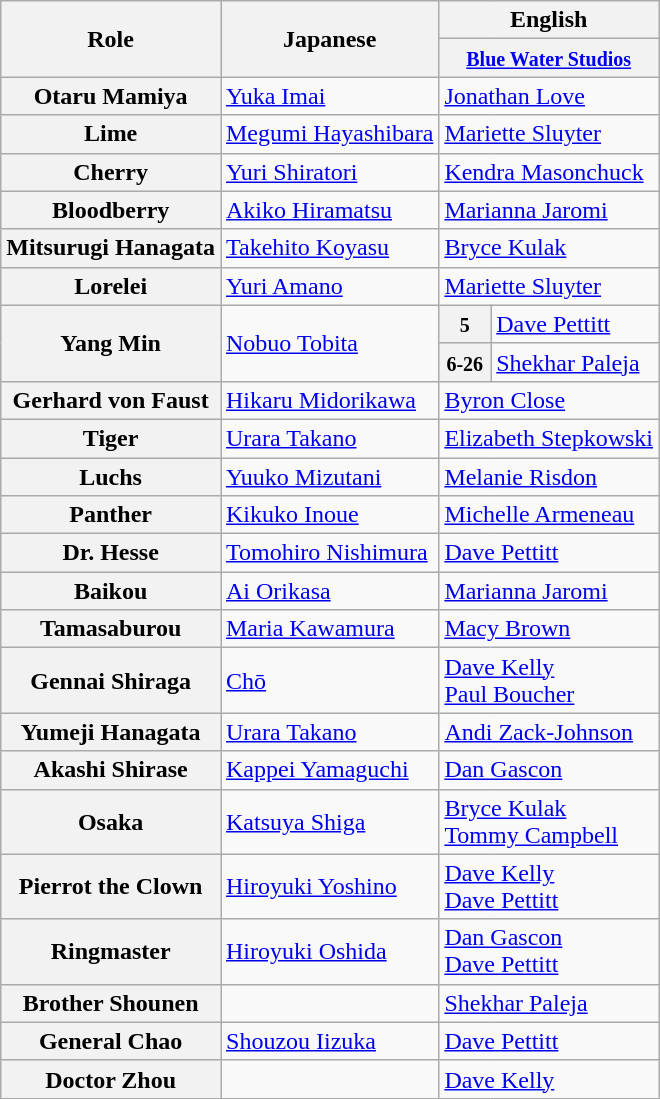<table class="wikitable mw-collapsible">
<tr>
<th rowspan="2">Role</th>
<th rowspan="2">Japanese</th>
<th colspan="2">English</th>
</tr>
<tr>
<th colspan="2"><small><a href='#'>Blue Water Studios</a></small></th>
</tr>
<tr>
<th>Otaru Mamiya</th>
<td><a href='#'>Yuka Imai</a></td>
<td colspan="2"><a href='#'>Jonathan Love</a></td>
</tr>
<tr>
<th>Lime</th>
<td><a href='#'>Megumi Hayashibara</a></td>
<td colspan="2"><a href='#'>Mariette Sluyter</a></td>
</tr>
<tr>
<th>Cherry</th>
<td><a href='#'>Yuri Shiratori</a></td>
<td colspan="2"><a href='#'>Kendra Masonchuck</a></td>
</tr>
<tr>
<th>Bloodberry</th>
<td><a href='#'>Akiko Hiramatsu</a></td>
<td colspan="2"><a href='#'>Marianna Jaromi</a></td>
</tr>
<tr>
<th>Mitsurugi Hanagata</th>
<td><a href='#'>Takehito Koyasu</a></td>
<td colspan="2"><a href='#'>Bryce Kulak</a></td>
</tr>
<tr>
<th>Lorelei</th>
<td><a href='#'>Yuri Amano</a></td>
<td colspan="2"><a href='#'>Mariette Sluyter</a></td>
</tr>
<tr>
<th rowspan="2">Yang Min</th>
<td rowspan="2"><a href='#'>Nobuo Tobita</a></td>
<th><small>5</small></th>
<td><a href='#'>Dave Pettitt</a></td>
</tr>
<tr>
<th><small>6-26</small></th>
<td><a href='#'>Shekhar Paleja</a></td>
</tr>
<tr>
<th>Gerhard von Faust</th>
<td><a href='#'>Hikaru Midorikawa</a></td>
<td colspan="2"><a href='#'>Byron Close</a></td>
</tr>
<tr>
<th>Tiger</th>
<td><a href='#'>Urara Takano</a></td>
<td colspan="2"><a href='#'>Elizabeth Stepkowski</a></td>
</tr>
<tr>
<th>Luchs</th>
<td><a href='#'>Yuuko Mizutani</a></td>
<td colspan="2"><a href='#'>Melanie Risdon</a></td>
</tr>
<tr>
<th>Panther</th>
<td><a href='#'>Kikuko Inoue</a></td>
<td colspan="2"><a href='#'>Michelle Armeneau</a></td>
</tr>
<tr>
<th>Dr. Hesse</th>
<td><a href='#'>Tomohiro Nishimura</a></td>
<td colspan="2"><a href='#'>Dave Pettitt</a></td>
</tr>
<tr>
<th>Baikou</th>
<td><a href='#'>Ai Orikasa</a></td>
<td colspan="2"><a href='#'>Marianna Jaromi</a></td>
</tr>
<tr>
<th>Tamasaburou</th>
<td><a href='#'>Maria Kawamura</a></td>
<td colspan="2"><a href='#'>Macy Brown</a></td>
</tr>
<tr>
<th>Gennai Shiraga</th>
<td><a href='#'>Chō</a></td>
<td colspan="2"><a href='#'>Dave Kelly</a><br><a href='#'>Paul Boucher</a></td>
</tr>
<tr>
<th>Yumeji Hanagata</th>
<td><a href='#'>Urara Takano</a></td>
<td colspan="2"><a href='#'>Andi Zack-Johnson</a></td>
</tr>
<tr>
<th>Akashi Shirase</th>
<td><a href='#'>Kappei Yamaguchi</a></td>
<td colspan="2"><a href='#'>Dan Gascon</a></td>
</tr>
<tr>
<th>Osaka</th>
<td><a href='#'>Katsuya Shiga</a></td>
<td colspan="2"><a href='#'>Bryce Kulak</a><br><a href='#'>Tommy Campbell</a></td>
</tr>
<tr>
<th>Pierrot the Clown</th>
<td><a href='#'>Hiroyuki Yoshino</a></td>
<td colspan="2"><a href='#'>Dave Kelly</a><br><a href='#'>Dave Pettitt</a></td>
</tr>
<tr>
<th>Ringmaster</th>
<td><a href='#'>Hiroyuki Oshida</a></td>
<td colspan="2"><a href='#'>Dan Gascon</a><br><a href='#'>Dave Pettitt</a></td>
</tr>
<tr>
<th>Brother Shounen</th>
<td></td>
<td colspan="2"><a href='#'>Shekhar Paleja</a></td>
</tr>
<tr>
<th>General Chao</th>
<td><a href='#'>Shouzou Iizuka</a></td>
<td colspan="2"><a href='#'>Dave Pettitt</a></td>
</tr>
<tr>
<th>Doctor Zhou</th>
<td></td>
<td colspan="2"><a href='#'>Dave Kelly</a></td>
</tr>
</table>
